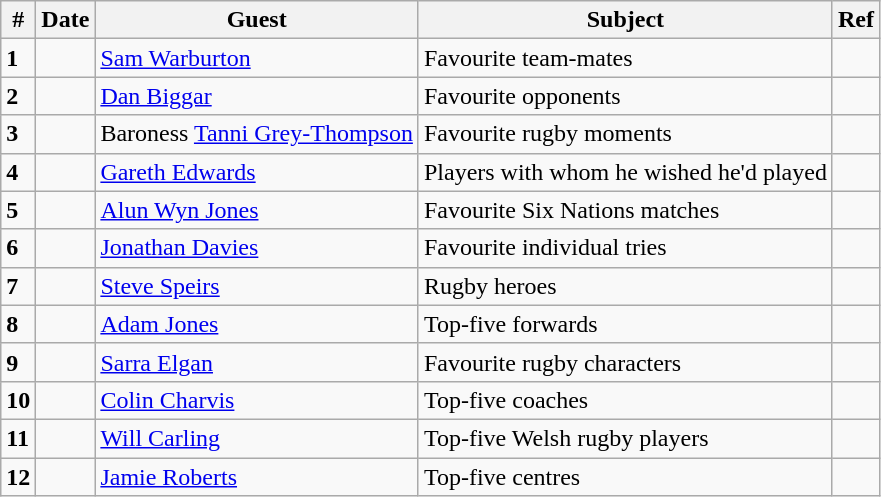<table class="wikitable sortable">
<tr>
<th class="unsortable">#</th>
<th>Date</th>
<th>Guest</th>
<th>Subject</th>
<th class="unsortable" width=20px>Ref</th>
</tr>
<tr>
<td><strong>1</strong></td>
<td></td>
<td><a href='#'>Sam Warburton</a></td>
<td>Favourite team-mates</td>
<td></td>
</tr>
<tr>
<td><strong>2</strong></td>
<td></td>
<td><a href='#'>Dan Biggar</a></td>
<td>Favourite opponents</td>
<td></td>
</tr>
<tr>
<td><strong>3</strong></td>
<td></td>
<td>Baroness <a href='#'>Tanni Grey-Thompson</a></td>
<td>Favourite rugby moments</td>
<td></td>
</tr>
<tr>
<td><strong>4</strong></td>
<td></td>
<td><a href='#'>Gareth Edwards</a></td>
<td>Players with whom he wished he'd played</td>
<td></td>
</tr>
<tr>
<td><strong>5</strong></td>
<td></td>
<td><a href='#'>Alun Wyn Jones</a></td>
<td>Favourite Six Nations matches</td>
<td></td>
</tr>
<tr>
<td><strong>6</strong></td>
<td></td>
<td><a href='#'>Jonathan Davies</a></td>
<td>Favourite individual tries</td>
<td></td>
</tr>
<tr>
<td><strong>7</strong></td>
<td></td>
<td><a href='#'>Steve Speirs</a></td>
<td>Rugby heroes</td>
<td></td>
</tr>
<tr>
<td><strong>8</strong></td>
<td></td>
<td><a href='#'>Adam Jones</a></td>
<td>Top-five forwards</td>
<td></td>
</tr>
<tr>
<td><strong>9</strong></td>
<td></td>
<td><a href='#'>Sarra Elgan</a></td>
<td>Favourite rugby characters</td>
<td></td>
</tr>
<tr>
<td><strong>10</strong></td>
<td></td>
<td><a href='#'>Colin Charvis</a></td>
<td>Top-five coaches</td>
<td></td>
</tr>
<tr>
<td><strong>11</strong></td>
<td></td>
<td><a href='#'>Will Carling</a></td>
<td>Top-five Welsh rugby players</td>
<td></td>
</tr>
<tr>
<td><strong>12</strong></td>
<td></td>
<td><a href='#'>Jamie Roberts</a></td>
<td>Top-five centres</td>
<td></td>
</tr>
</table>
